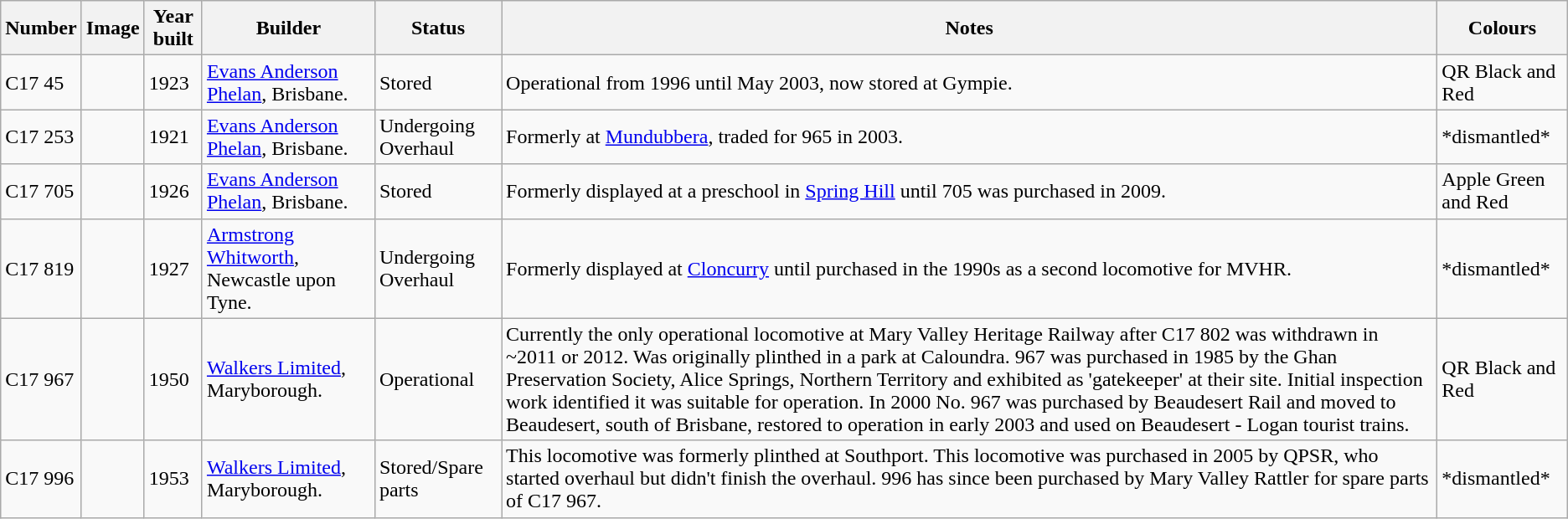<table class="wikitable">
<tr>
<th>Number</th>
<th>Image</th>
<th>Year built</th>
<th>Builder</th>
<th>Status</th>
<th>Notes</th>
<th>Colours</th>
</tr>
<tr>
<td>C17 45</td>
<td></td>
<td>1923</td>
<td><a href='#'>Evans Anderson Phelan</a>, Brisbane.</td>
<td>Stored</td>
<td>Operational from 1996 until May 2003, now stored at Gympie.</td>
<td>QR Black and Red</td>
</tr>
<tr>
<td>C17 253</td>
<td></td>
<td>1921</td>
<td><a href='#'>Evans Anderson Phelan</a>, Brisbane.</td>
<td>Undergoing Overhaul</td>
<td>Formerly at <a href='#'>Mundubbera</a>, traded for 965 in 2003.</td>
<td>*dismantled*</td>
</tr>
<tr>
<td>C17 705</td>
<td></td>
<td>1926</td>
<td><a href='#'>Evans Anderson Phelan</a>, Brisbane.</td>
<td>Stored</td>
<td>Formerly displayed at a preschool in <a href='#'>Spring Hill</a> until 705 was purchased in 2009.</td>
<td>Apple Green and Red</td>
</tr>
<tr>
<td>C17 819</td>
<td></td>
<td>1927</td>
<td><a href='#'>Armstrong Whitworth</a>, Newcastle upon Tyne.</td>
<td>Undergoing Overhaul</td>
<td>Formerly displayed at <a href='#'>Cloncurry</a> until purchased in the 1990s as a second locomotive for MVHR.</td>
<td>*dismantled*</td>
</tr>
<tr>
<td>C17 967</td>
<td></td>
<td>1950</td>
<td><a href='#'>Walkers Limited</a>, Maryborough.</td>
<td>Operational</td>
<td>Currently the only operational locomotive at Mary Valley Heritage Railway after C17 802 was withdrawn in ~2011 or 2012. Was originally plinthed in a park at Caloundra.  967 was purchased in 1985 by the Ghan Preservation Society, Alice Springs, Northern Territory and exhibited as  'gatekeeper' at their site. Initial inspection work identified it was suitable for operation.  In 2000 No. 967 was purchased by Beaudesert Rail and moved to Beaudesert, south of Brisbane, restored to operation in early 2003 and used on Beaudesert - Logan tourist trains.</td>
<td>QR Black and Red</td>
</tr>
<tr>
<td>C17 996</td>
<td></td>
<td>1953</td>
<td><a href='#'>Walkers Limited</a>, Maryborough.</td>
<td>Stored/Spare parts</td>
<td>This locomotive was formerly plinthed at Southport. This locomotive was purchased in 2005 by QPSR, who started overhaul but didn't finish the overhaul. 996 has since been purchased by Mary Valley Rattler for spare parts of C17 967.</td>
<td>*dismantled*</td>
</tr>
</table>
